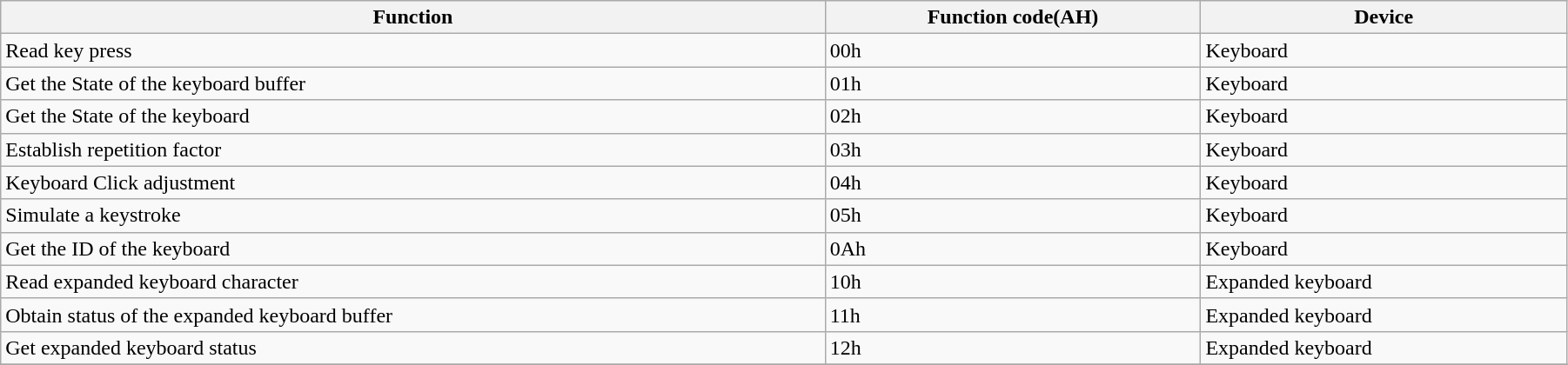<table class = "wikitable" align = "center" border = "1" cellpadding = "3" cellspacing ="0" width = "95%">
<tr>
<th>Function</th>
<th>Function code(AH)</th>
<th>Device</th>
</tr>
<tr>
<td>Read key press</td>
<td>00h</td>
<td>Keyboard</td>
</tr>
<tr>
<td>Get the State of the keyboard buffer</td>
<td>01h</td>
<td>Keyboard</td>
</tr>
<tr>
<td>Get the State of the keyboard</td>
<td>02h</td>
<td>Keyboard</td>
</tr>
<tr>
<td>Establish repetition factor</td>
<td>03h</td>
<td>Keyboard</td>
</tr>
<tr>
<td>Keyboard Click adjustment</td>
<td>04h</td>
<td>Keyboard</td>
</tr>
<tr>
<td>Simulate a keystroke</td>
<td>05h</td>
<td>Keyboard</td>
</tr>
<tr>
<td>Get the ID of the keyboard</td>
<td>0Ah</td>
<td>Keyboard</td>
</tr>
<tr>
<td>Read expanded keyboard character</td>
<td>10h</td>
<td>Expanded keyboard</td>
</tr>
<tr>
<td>Obtain status of the expanded keyboard buffer</td>
<td>11h</td>
<td>Expanded keyboard</td>
</tr>
<tr>
<td>Get expanded keyboard status</td>
<td>12h</td>
<td>Expanded keyboard</td>
</tr>
<tr>
</tr>
</table>
